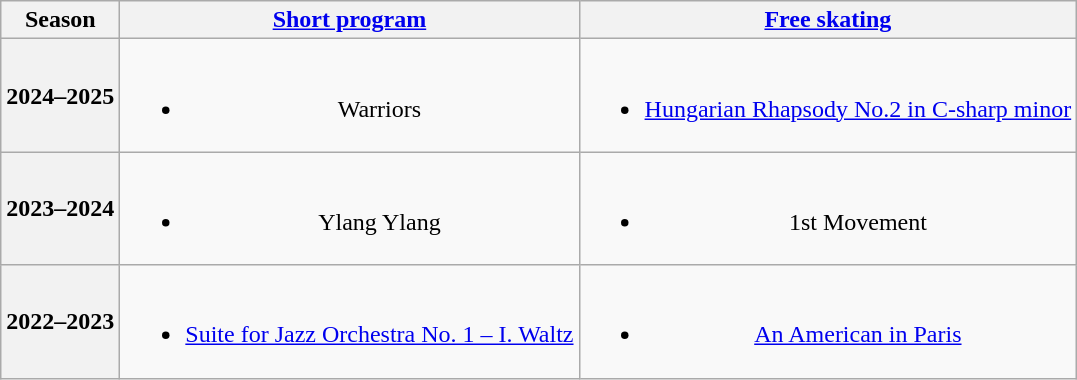<table class="wikitable" style="text-align: center">
<tr>
<th>Season</th>
<th><a href='#'>Short program</a></th>
<th><a href='#'>Free skating</a></th>
</tr>
<tr>
<th>2024–2025 <br> </th>
<td><br><ul><li>Warriors <br> </li></ul></td>
<td><br><ul><li><a href='#'>Hungarian Rhapsody No.2 in C-sharp minor</a> <br> </li></ul></td>
</tr>
<tr>
<th>2023–2024 <br> </th>
<td><br><ul><li>Ylang Ylang <br> </li></ul></td>
<td><br><ul><li>1st Movement <br> </li></ul></td>
</tr>
<tr>
<th>2022–2023 <br> </th>
<td><br><ul><li><a href='#'>Suite for Jazz Orchestra No. 1 – I. Waltz</a> <br></li></ul></td>
<td><br><ul><li><a href='#'>An American in Paris</a> <br> </li></ul></td>
</tr>
</table>
